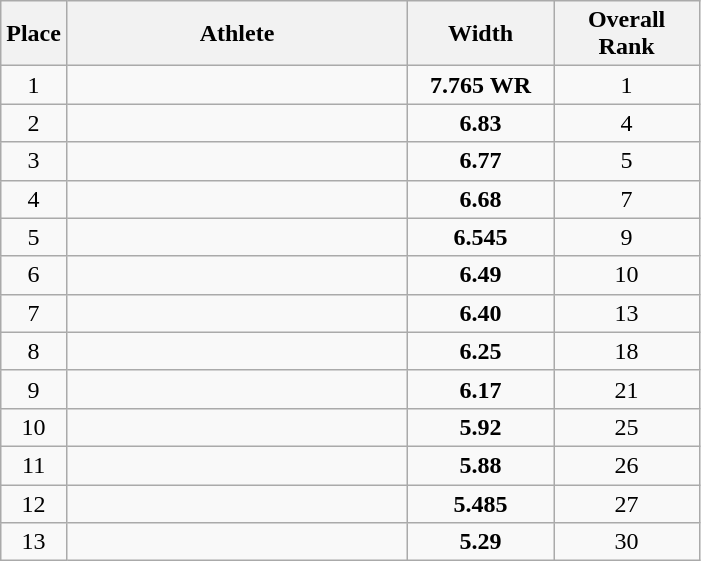<table class=wikitable style="text-align:center">
<tr>
<th width=20>Place</th>
<th width=220>Athlete</th>
<th width=90>Width</th>
<th width=90>Overall Rank</th>
</tr>
<tr>
<td>1</td>
<td align=left></td>
<td><strong>7.765 WR</strong></td>
<td>1</td>
</tr>
<tr>
<td>2</td>
<td align=left></td>
<td><strong>6.83</strong></td>
<td>4</td>
</tr>
<tr>
<td>3</td>
<td align=left></td>
<td><strong>6.77</strong></td>
<td>5</td>
</tr>
<tr>
<td>4</td>
<td align=left></td>
<td><strong>6.68</strong></td>
<td>7</td>
</tr>
<tr>
<td>5</td>
<td align=left></td>
<td><strong>6.545</strong></td>
<td>9</td>
</tr>
<tr>
<td>6</td>
<td align=left></td>
<td><strong>6.49</strong></td>
<td>10</td>
</tr>
<tr>
<td>7</td>
<td align=left></td>
<td><strong>6.40</strong></td>
<td>13</td>
</tr>
<tr>
<td>8</td>
<td align=left></td>
<td><strong>6.25</strong></td>
<td>18</td>
</tr>
<tr>
<td>9</td>
<td align=left></td>
<td><strong>6.17</strong></td>
<td>21</td>
</tr>
<tr>
<td>10</td>
<td align=left></td>
<td><strong>5.92</strong></td>
<td>25</td>
</tr>
<tr>
<td>11</td>
<td align=left></td>
<td><strong>5.88</strong></td>
<td>26</td>
</tr>
<tr>
<td>12</td>
<td align=left></td>
<td><strong>5.485</strong></td>
<td>27</td>
</tr>
<tr>
<td>13</td>
<td align=left></td>
<td><strong>5.29</strong></td>
<td>30</td>
</tr>
</table>
